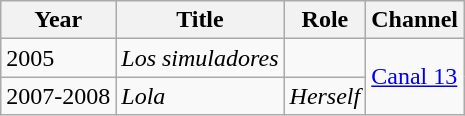<table class="wikitable">
<tr>
<th>Year</th>
<th>Title</th>
<th>Role</th>
<th>Channel</th>
</tr>
<tr>
<td>2005</td>
<td><em>Los simuladores</em></td>
<td></td>
<td rowspan="2"><a href='#'>Canal 13</a></td>
</tr>
<tr>
<td>2007-2008</td>
<td><em>Lola</em></td>
<td><em>Herself</em></td>
</tr>
</table>
